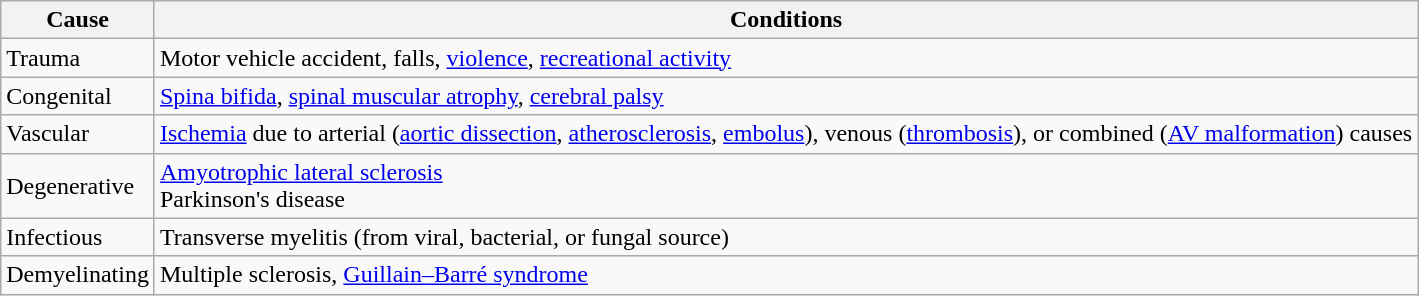<table class="wikitable">
<tr>
<th>Cause</th>
<th>Conditions</th>
</tr>
<tr>
<td>Trauma</td>
<td>Motor vehicle accident, falls, <a href='#'>violence</a>, <a href='#'>recreational activity</a></td>
</tr>
<tr>
<td>Congenital</td>
<td><a href='#'>Spina bifida</a>, <a href='#'>spinal muscular atrophy</a>, <a href='#'>cerebral palsy</a></td>
</tr>
<tr>
<td>Vascular</td>
<td><a href='#'>Ischemia</a> due to arterial (<a href='#'>aortic dissection</a>, <a href='#'>atherosclerosis</a>, <a href='#'>embolus</a>), venous (<a href='#'>thrombosis</a>), or combined (<a href='#'>AV malformation</a>) causes</td>
</tr>
<tr>
<td>Degenerative</td>
<td><a href='#'>Amyotrophic lateral sclerosis</a><br>Parkinson's disease</td>
</tr>
<tr>
<td>Infectious</td>
<td>Transverse myelitis (from viral, bacterial, or fungal source)</td>
</tr>
<tr>
<td>Demyelinating</td>
<td>Multiple sclerosis, <a href='#'>Guillain–Barré syndrome</a></td>
</tr>
</table>
